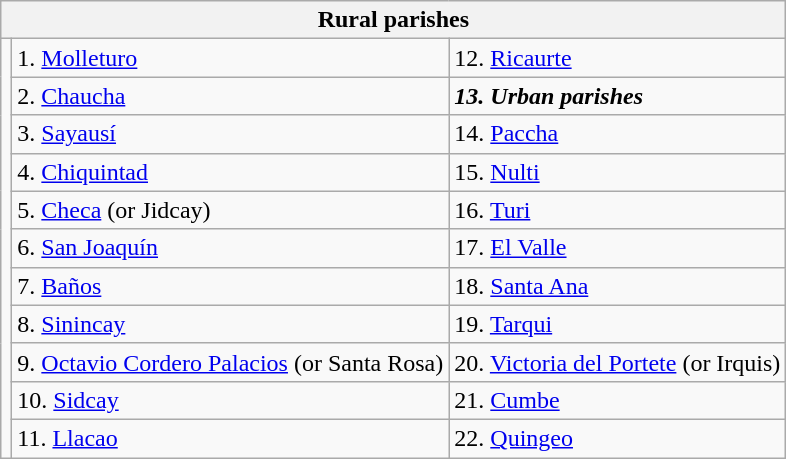<table class="wikitable" style="margin: left">
<tr>
<th colspan="3">Rural parishes</th>
</tr>
<tr>
<td rowspan="11"></td>
<td>1. <a href='#'>Molleturo</a></td>
<td>12. <a href='#'>Ricaurte</a></td>
</tr>
<tr>
<td>2. <a href='#'>Chaucha</a></td>
<td><strong><em>13. Urban parishes</em></strong></td>
</tr>
<tr>
<td>3. <a href='#'>Sayausí</a></td>
<td>14. <a href='#'>Paccha</a></td>
</tr>
<tr>
<td>4. <a href='#'>Chiquintad</a></td>
<td>15. <a href='#'>Nulti</a></td>
</tr>
<tr>
<td>5. <a href='#'>Checa</a> (or Jidcay)</td>
<td>16. <a href='#'>Turi</a></td>
</tr>
<tr>
<td>6. <a href='#'>San Joaquín</a></td>
<td>17. <a href='#'>El Valle</a></td>
</tr>
<tr>
<td>7. <a href='#'>Baños</a></td>
<td>18. <a href='#'>Santa Ana</a></td>
</tr>
<tr>
<td>8. <a href='#'>Sinincay</a></td>
<td>19. <a href='#'>Tarqui</a></td>
</tr>
<tr>
<td>9. <a href='#'>Octavio Cordero Palacios</a> (or Santa Rosa)</td>
<td>20. <a href='#'>Victoria del Portete</a> (or Irquis)</td>
</tr>
<tr>
<td>10. <a href='#'>Sidcay</a></td>
<td>21. <a href='#'>Cumbe</a></td>
</tr>
<tr>
<td>11. <a href='#'>Llacao</a></td>
<td>22. <a href='#'>Quingeo</a></td>
</tr>
</table>
